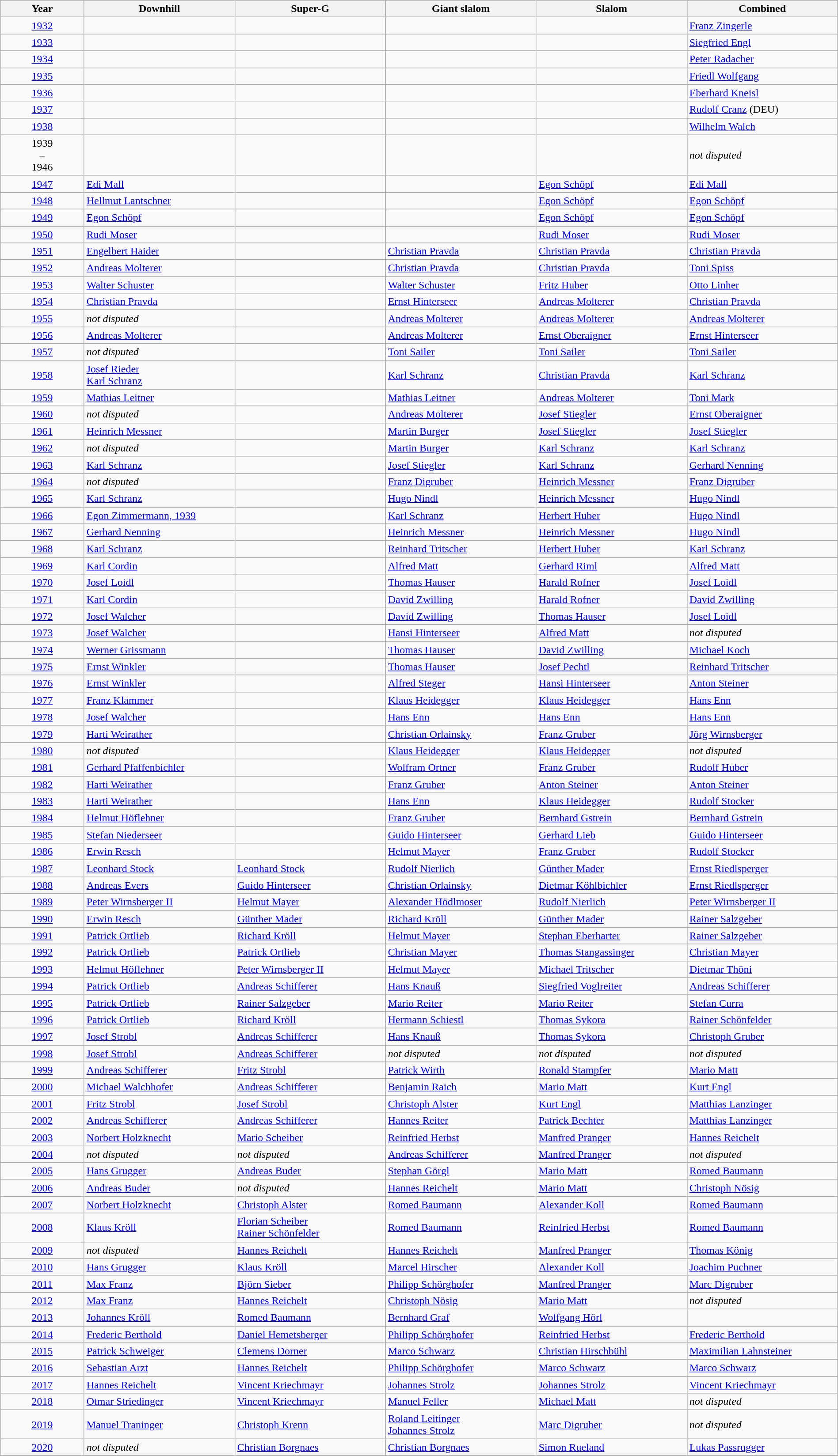<table class="wikitable sortable" width=100%>
<tr>
<th width=10%>Year</th>
<th width=18%>Downhill</th>
<th width=18%>Super-G</th>
<th width=18%>Giant slalom</th>
<th width=18%>Slalom</th>
<th width=18%>Combined</th>
</tr>
<tr>
<td align="center"><a href='#'>1932</a></td>
<td></td>
<td></td>
<td></td>
<td></td>
<td><a href='#'>Franz Zingerle</a></td>
</tr>
<tr>
<td align="center"><a href='#'>1933</a></td>
<td></td>
<td></td>
<td></td>
<td></td>
<td><a href='#'>Siegfried Engl</a></td>
</tr>
<tr>
<td align="center"><a href='#'>1934</a></td>
<td></td>
<td></td>
<td></td>
<td></td>
<td><a href='#'>Peter Radacher</a></td>
</tr>
<tr>
<td align="center"><a href='#'>1935</a></td>
<td></td>
<td></td>
<td></td>
<td></td>
<td><a href='#'>Friedl Wolfgang</a></td>
</tr>
<tr>
<td align="center"><a href='#'>1936</a></td>
<td></td>
<td></td>
<td></td>
<td></td>
<td><a href='#'>Eberhard Kneisl</a></td>
</tr>
<tr>
<td align="center"><a href='#'>1937</a></td>
<td></td>
<td></td>
<td></td>
<td></td>
<td><a href='#'>Rudolf Cranz</a> (DEU)</td>
</tr>
<tr>
<td align="center"><a href='#'>1938</a></td>
<td></td>
<td></td>
<td></td>
<td></td>
<td><a href='#'>Wilhelm Walch</a></td>
</tr>
<tr>
<td align="center">1939<br>–<br>1946</td>
<td></td>
<td></td>
<td></td>
<td></td>
<td><em>not disputed</em></td>
</tr>
<tr>
<td align="center"><a href='#'>1947</a></td>
<td><a href='#'>Edi Mall</a></td>
<td></td>
<td></td>
<td><a href='#'>Egon Schöpf</a></td>
<td><a href='#'>Edi Mall</a></td>
</tr>
<tr>
<td align="center"><a href='#'>1948</a></td>
<td><a href='#'>Hellmut Lantschner</a></td>
<td></td>
<td></td>
<td><a href='#'>Egon Schöpf</a></td>
<td><a href='#'>Egon Schöpf</a></td>
</tr>
<tr>
<td align="center"><a href='#'>1949</a></td>
<td><a href='#'>Egon Schöpf</a></td>
<td></td>
<td></td>
<td><a href='#'>Egon Schöpf</a></td>
<td><a href='#'>Egon Schöpf</a></td>
</tr>
<tr>
<td align="center"><a href='#'>1950</a></td>
<td><a href='#'>Rudi Moser</a></td>
<td></td>
<td></td>
<td><a href='#'>Rudi Moser</a></td>
<td><a href='#'>Rudi Moser</a></td>
</tr>
<tr>
<td align="center"><a href='#'>1951</a></td>
<td><a href='#'>Engelbert Haider</a></td>
<td></td>
<td><a href='#'>Christian Pravda</a></td>
<td><a href='#'>Christian Pravda</a></td>
<td><a href='#'>Christian Pravda</a></td>
</tr>
<tr>
<td align="center"><a href='#'>1952</a></td>
<td><a href='#'>Andreas Molterer</a></td>
<td></td>
<td><a href='#'>Christian Pravda</a></td>
<td><a href='#'>Christian Pravda</a></td>
<td><a href='#'>Toni Spiss</a></td>
</tr>
<tr>
<td align="center"><a href='#'>1953</a></td>
<td><a href='#'>Walter  Schuster</a></td>
<td></td>
<td><a href='#'>Walter  Schuster</a></td>
<td><a href='#'>Fritz Huber</a></td>
<td><a href='#'>Otto Linher</a></td>
</tr>
<tr>
<td align="center"><a href='#'>1954</a></td>
<td><a href='#'>Christian Pravda</a></td>
<td></td>
<td><a href='#'>Ernst Hinterseer</a></td>
<td><a href='#'>Andreas Molterer</a></td>
<td><a href='#'>Christian Pravda</a></td>
</tr>
<tr>
<td align="center"><a href='#'>1955</a></td>
<td><em>not disputed</em></td>
<td></td>
<td><a href='#'>Andreas Molterer</a></td>
<td><a href='#'>Andreas Molterer</a></td>
<td><a href='#'>Andreas Molterer</a></td>
</tr>
<tr>
<td align="center"><a href='#'>1956</a></td>
<td><a href='#'>Andreas Molterer</a></td>
<td></td>
<td><a href='#'>Andreas Molterer</a></td>
<td><a href='#'>Ernst Oberaigner</a></td>
<td><a href='#'>Ernst Hinterseer</a></td>
</tr>
<tr>
<td align="center"><a href='#'>1957</a></td>
<td><em>not disputed</em></td>
<td></td>
<td><a href='#'>Toni Sailer</a></td>
<td><a href='#'>Toni Sailer</a></td>
<td><a href='#'>Toni Sailer</a></td>
</tr>
<tr>
<td align="center"><a href='#'>1958</a></td>
<td><a href='#'>Josef Rieder</a><br><a href='#'>Karl Schranz</a></td>
<td></td>
<td><a href='#'>Karl Schranz</a></td>
<td><a href='#'>Christian Pravda</a></td>
<td><a href='#'>Karl Schranz</a></td>
</tr>
<tr>
<td align="center"><a href='#'>1959</a></td>
<td><a href='#'>Mathias Leitner</a></td>
<td></td>
<td><a href='#'>Mathias Leitner</a></td>
<td><a href='#'>Andreas Molterer</a></td>
<td><a href='#'>Toni Mark</a></td>
</tr>
<tr>
<td align="center"><a href='#'>1960</a></td>
<td><em>not disputed</em></td>
<td></td>
<td><a href='#'>Andreas Molterer</a></td>
<td><a href='#'>Josef Stiegler</a></td>
<td><a href='#'>Ernst Oberaigner</a></td>
</tr>
<tr>
<td align="center"><a href='#'>1961</a></td>
<td><a href='#'>Heinrich Messner</a></td>
<td></td>
<td><a href='#'>Martin Burger</a></td>
<td><a href='#'>Josef Stiegler</a></td>
<td><a href='#'>Josef Stiegler</a></td>
</tr>
<tr>
<td align="center"><a href='#'>1962</a></td>
<td><em>not disputed</em></td>
<td></td>
<td><a href='#'>Martin Burger</a></td>
<td><a href='#'>Karl Schranz</a></td>
<td><a href='#'>Karl Schranz</a></td>
</tr>
<tr>
<td align="center"><a href='#'>1963</a></td>
<td><a href='#'>Karl Schranz</a></td>
<td></td>
<td><a href='#'>Josef Stiegler</a></td>
<td><a href='#'>Karl Schranz</a></td>
<td><a href='#'>Gerhard Nenning</a></td>
</tr>
<tr>
<td align="center"><a href='#'>1964</a></td>
<td><em>not disputed</em></td>
<td></td>
<td><a href='#'>Franz Digruber</a></td>
<td><a href='#'>Heinrich Messner</a></td>
<td><a href='#'>Franz Digruber</a></td>
</tr>
<tr>
<td align="center"><a href='#'>1965</a></td>
<td><a href='#'>Karl Schranz</a></td>
<td></td>
<td><a href='#'>Hugo Nindl</a></td>
<td><a href='#'>Heinrich Messner</a></td>
<td><a href='#'>Hugo Nindl</a></td>
</tr>
<tr>
<td align="center"><a href='#'>1966</a></td>
<td><a href='#'>Egon Zimmermann, 1939</a></td>
<td></td>
<td><a href='#'>Karl Schranz</a></td>
<td><a href='#'>Herbert Huber</a></td>
<td><a href='#'>Hugo Nindl</a></td>
</tr>
<tr>
<td align="center"><a href='#'>1967</a></td>
<td><a href='#'>Gerhard Nenning</a></td>
<td></td>
<td><a href='#'>Heinrich Messner</a></td>
<td><a href='#'>Heinrich Messner</a></td>
<td><a href='#'>Hugo Nindl</a></td>
</tr>
<tr>
<td align="center"><a href='#'>1968</a></td>
<td><a href='#'>Karl Schranz</a></td>
<td></td>
<td><a href='#'>Reinhard Tritscher</a></td>
<td><a href='#'>Herbert Huber</a></td>
<td><a href='#'>Karl Schranz</a></td>
</tr>
<tr>
<td align="center"><a href='#'>1969</a></td>
<td><a href='#'>Karl Cordin</a></td>
<td></td>
<td><a href='#'>Alfred Matt</a></td>
<td><a href='#'>Gerhard Riml</a></td>
<td><a href='#'>Alfred Matt</a></td>
</tr>
<tr>
<td align="center"><a href='#'>1970</a></td>
<td><a href='#'>Josef Loidl</a></td>
<td></td>
<td><a href='#'>Thomas Hauser</a></td>
<td><a href='#'>Harald Rofner</a></td>
<td><a href='#'>Josef Loidl</a></td>
</tr>
<tr>
<td align="center"><a href='#'>1971</a></td>
<td><a href='#'>Karl Cordin</a></td>
<td></td>
<td><a href='#'>David Zwilling</a></td>
<td><a href='#'>Harald Rofner</a></td>
<td><a href='#'>David Zwilling</a></td>
</tr>
<tr>
<td align="center"><a href='#'>1972</a></td>
<td><a href='#'>Josef Walcher</a></td>
<td></td>
<td><a href='#'>David Zwilling</a></td>
<td><a href='#'>Thomas Hauser</a></td>
<td><a href='#'>Josef Loidl</a></td>
</tr>
<tr>
<td align="center"><a href='#'>1973</a></td>
<td><a href='#'>Josef Walcher</a></td>
<td></td>
<td><a href='#'>Hansi Hinterseer</a></td>
<td><a href='#'>Alfred Matt</a></td>
<td><em>not disputed</em></td>
</tr>
<tr>
<td align="center"><a href='#'>1974</a></td>
<td><a href='#'>Werner  Grissmann</a></td>
<td></td>
<td><a href='#'>Thomas Hauser</a></td>
<td><a href='#'>David Zwilling</a></td>
<td><a href='#'>Michael Koch</a></td>
</tr>
<tr>
<td align="center"><a href='#'>1975</a></td>
<td><a href='#'>Ernst Winkler</a></td>
<td></td>
<td><a href='#'>Thomas Hauser</a></td>
<td><a href='#'>Josef Pechtl</a></td>
<td><a href='#'>Reinhard Tritscher</a></td>
</tr>
<tr>
<td align="center"><a href='#'>1976</a></td>
<td><a href='#'>Ernst Winkler</a></td>
<td></td>
<td><a href='#'>Alfred Steger</a></td>
<td><a href='#'>Hansi Hinterseer</a></td>
<td><a href='#'>Anton Steiner</a></td>
</tr>
<tr>
<td align="center"><a href='#'>1977</a></td>
<td><a href='#'>Franz Klammer</a></td>
<td></td>
<td><a href='#'>Klaus Heidegger</a></td>
<td><a href='#'>Klaus Heidegger</a></td>
<td><a href='#'>Hans Enn</a></td>
</tr>
<tr>
<td align="center"><a href='#'>1978</a></td>
<td><a href='#'>Josef Walcher</a></td>
<td></td>
<td><a href='#'>Hans Enn</a></td>
<td><a href='#'>Hans Enn</a></td>
<td><a href='#'>Hans Enn</a></td>
</tr>
<tr>
<td align="center"><a href='#'>1979</a></td>
<td><a href='#'>Harti Weirather</a></td>
<td></td>
<td><a href='#'>Christian Orlainsky</a></td>
<td><a href='#'>Franz Gruber</a></td>
<td><a href='#'>Jörg Wirnsberger</a></td>
</tr>
<tr>
<td align="center"><a href='#'>1980</a></td>
<td><em>not disputed</em></td>
<td></td>
<td><a href='#'>Klaus Heidegger</a></td>
<td><a href='#'>Klaus Heidegger</a></td>
<td><em>not disputed</em></td>
</tr>
<tr>
<td align="center"><a href='#'>1981</a></td>
<td><a href='#'>Gerhard Pfaffenbichler</a></td>
<td></td>
<td><a href='#'>Wolfram Ortner</a></td>
<td><a href='#'>Franz Gruber</a></td>
<td><a href='#'>Rudolf Huber</a></td>
</tr>
<tr>
<td align="center"><a href='#'>1982</a></td>
<td><a href='#'>Harti Weirather</a></td>
<td></td>
<td><a href='#'>Franz Gruber</a></td>
<td><a href='#'>Anton Steiner</a></td>
<td><a href='#'>Anton Steiner</a></td>
</tr>
<tr>
<td align="center"><a href='#'>1983</a></td>
<td><a href='#'>Harti Weirather</a></td>
<td></td>
<td><a href='#'>Hans Enn</a></td>
<td><a href='#'>Klaus Heidegger</a></td>
<td><a href='#'>Rudolf Stocker</a></td>
</tr>
<tr>
<td align="center"><a href='#'>1984</a></td>
<td><a href='#'>Helmut Höflehner</a></td>
<td></td>
<td><a href='#'>Franz Gruber</a></td>
<td><a href='#'>Bernhard Gstrein</a></td>
<td><a href='#'>Bernhard Gstrein</a></td>
</tr>
<tr>
<td align="center"><a href='#'>1985</a></td>
<td><a href='#'>Stefan Niederseer</a></td>
<td></td>
<td><a href='#'>Guido Hinterseer</a></td>
<td><a href='#'>Gerhard Lieb</a></td>
<td><a href='#'>Guido Hinterseer</a></td>
</tr>
<tr>
<td align="center"><a href='#'>1986</a></td>
<td><a href='#'>Erwin Resch</a></td>
<td></td>
<td><a href='#'>Helmut Mayer</a></td>
<td><a href='#'>Franz Gruber</a></td>
<td><a href='#'>Rudolf Stocker</a></td>
</tr>
<tr>
<td align="center"><a href='#'>1987</a></td>
<td><a href='#'>Leonhard Stock</a></td>
<td><a href='#'>Leonhard Stock</a></td>
<td><a href='#'>Rudolf Nierlich</a></td>
<td><a href='#'>Günther  Mader</a></td>
<td><a href='#'>Ernst Riedlsperger</a></td>
</tr>
<tr>
<td align="center"><a href='#'>1988</a></td>
<td><a href='#'>Andreas Evers</a></td>
<td><a href='#'>Guido Hinterseer</a></td>
<td><a href='#'>Christian Orlainsky</a></td>
<td><a href='#'>Dietmar  Köhlbichler</a></td>
<td><a href='#'>Ernst Riedlsperger</a></td>
</tr>
<tr>
<td align="center"><a href='#'>1989</a></td>
<td><a href='#'>Peter  Wirnsberger II</a></td>
<td><a href='#'>Helmut Mayer</a></td>
<td><a href='#'>Alexander  Hödlmoser</a></td>
<td><a href='#'>Rudolf Nierlich</a></td>
<td><a href='#'>Peter  Wirnsberger II</a></td>
</tr>
<tr>
<td align="center"><a href='#'>1990</a></td>
<td><a href='#'>Erwin Resch</a></td>
<td><a href='#'>Günther  Mader</a></td>
<td><a href='#'>Richard Kröll</a></td>
<td><a href='#'>Günther  Mader</a></td>
<td><a href='#'>Rainer  Salzgeber</a></td>
</tr>
<tr>
<td align="center"><a href='#'>1991</a></td>
<td><a href='#'>Patrick Ortlieb</a></td>
<td><a href='#'>Richard Kröll</a></td>
<td><a href='#'>Helmut Mayer</a></td>
<td><a href='#'>Stephan Eberharter</a></td>
<td><a href='#'>Rainer  Salzgeber</a></td>
</tr>
<tr>
<td align="center"><a href='#'>1992</a></td>
<td><a href='#'>Patrick Ortlieb</a></td>
<td><a href='#'>Patrick Ortlieb</a></td>
<td><a href='#'>Christian Mayer</a></td>
<td><a href='#'>Thomas Stangassinger</a></td>
<td><a href='#'>Christian Mayer</a></td>
</tr>
<tr>
<td align="center"><a href='#'>1993</a></td>
<td><a href='#'>Helmut Höflehner</a></td>
<td><a href='#'>Peter  Wirnsberger II</a></td>
<td><a href='#'>Helmut Mayer</a></td>
<td><a href='#'>Michael Tritscher</a></td>
<td><a href='#'>Dietmar  Thöni</a></td>
</tr>
<tr>
<td align="center"><a href='#'>1994</a></td>
<td><a href='#'>Patrick Ortlieb</a></td>
<td><a href='#'>Andreas Schifferer</a></td>
<td><a href='#'>Hans Knauß</a></td>
<td><a href='#'>Siegfried Voglreiter</a></td>
<td><a href='#'>Andreas Schifferer</a></td>
</tr>
<tr>
<td align="center"><a href='#'>1995</a></td>
<td><a href='#'>Patrick Ortlieb</a></td>
<td><a href='#'>Rainer  Salzgeber</a></td>
<td><a href='#'>Mario Reiter</a></td>
<td><a href='#'>Mario Reiter</a></td>
<td><a href='#'>Stefan Curra</a></td>
</tr>
<tr>
<td align="center"><a href='#'>1996</a></td>
<td><a href='#'>Patrick Ortlieb</a></td>
<td><a href='#'>Richard Kröll</a></td>
<td><a href='#'>Hermann Schiestl</a></td>
<td><a href='#'>Thomas Sykora</a></td>
<td><a href='#'>Rainer  Schönfelder</a></td>
</tr>
<tr>
<td align="center"><a href='#'>1997</a></td>
<td><a href='#'>Josef Strobl</a></td>
<td><a href='#'>Andreas Schifferer</a></td>
<td><a href='#'>Hans Knauß</a></td>
<td><a href='#'>Thomas Sykora</a></td>
<td><a href='#'>Christoph Gruber</a></td>
</tr>
<tr>
<td align="center"><a href='#'>1998</a></td>
<td><a href='#'>Josef Strobl</a></td>
<td><a href='#'>Andreas Schifferer</a></td>
<td><em>not disputed</em></td>
<td><em>not disputed</em></td>
<td><em>not disputed</em></td>
</tr>
<tr>
<td align="center"><a href='#'>1999</a></td>
<td><a href='#'>Andreas Schifferer</a></td>
<td><a href='#'>Fritz Strobl</a></td>
<td><a href='#'>Patrick Wirth</a></td>
<td><a href='#'>Ronald Stampfer</a></td>
<td><a href='#'>Mario Matt</a></td>
</tr>
<tr>
<td align="center"><a href='#'>2000</a></td>
<td><a href='#'>Michael Walchhofer</a></td>
<td><a href='#'>Andreas Schifferer</a></td>
<td><a href='#'>Benjamin Raich</a></td>
<td><a href='#'>Mario Matt</a></td>
<td><a href='#'>Kurt Engl</a></td>
</tr>
<tr>
<td align="center"><a href='#'>2001</a></td>
<td><a href='#'>Fritz Strobl</a></td>
<td><a href='#'>Josef Strobl</a></td>
<td><a href='#'>Christoph Alster</a></td>
<td><a href='#'>Kurt Engl</a></td>
<td><a href='#'>Matthias Lanzinger</a></td>
</tr>
<tr>
<td align="center"><a href='#'>2002</a></td>
<td><a href='#'>Andreas Schifferer</a></td>
<td><a href='#'>Andreas Schifferer</a></td>
<td><a href='#'>Hannes Reiter</a></td>
<td><a href='#'>Patrick Bechter</a></td>
<td><a href='#'>Matthias Lanzinger</a></td>
</tr>
<tr>
<td align="center"><a href='#'>2003</a></td>
<td><a href='#'>Norbert Holzknecht</a></td>
<td><a href='#'>Mario Scheiber</a></td>
<td><a href='#'>Reinfried Herbst</a></td>
<td><a href='#'>Manfred Pranger</a></td>
<td><a href='#'>Hannes Reichelt</a></td>
</tr>
<tr>
<td align="center"><a href='#'>2004</a></td>
<td><em>not disputed</em></td>
<td><em>not disputed</em></td>
<td><a href='#'>Andreas Schifferer</a></td>
<td><a href='#'>Manfred Pranger</a></td>
<td><em>not disputed</em></td>
</tr>
<tr>
<td align="center"><a href='#'>2005</a></td>
<td><a href='#'>Hans Grugger</a></td>
<td><a href='#'>Andreas Buder</a></td>
<td><a href='#'>Stephan Görgl</a></td>
<td><a href='#'>Mario Matt</a></td>
<td><a href='#'>Romed Baumann</a></td>
</tr>
<tr>
<td align="center"><a href='#'>2006</a></td>
<td><a href='#'>Andreas Buder</a></td>
<td><em>not disputed</em></td>
<td><a href='#'>Hannes Reichelt</a></td>
<td><a href='#'>Mario Matt</a></td>
<td><a href='#'>Christoph Nösig</a></td>
</tr>
<tr>
<td align="center"><a href='#'>2007</a></td>
<td><a href='#'>Norbert Holzknecht</a></td>
<td><a href='#'>Christoph Alster</a></td>
<td><a href='#'>Romed Baumann</a></td>
<td><a href='#'>Alexander  Koll</a></td>
<td><a href='#'>Romed Baumann</a></td>
</tr>
<tr>
<td align="center"><a href='#'>2008</a></td>
<td><a href='#'>Klaus Kröll</a></td>
<td><a href='#'>Florian Scheiber</a><br><a href='#'>Rainer Schönfelder</a></td>
<td><a href='#'>Romed Baumann</a></td>
<td><a href='#'>Reinfried Herbst</a></td>
<td><a href='#'>Romed Baumann</a></td>
</tr>
<tr>
<td align="center"><a href='#'>2009</a></td>
<td><em>not disputed</em></td>
<td><a href='#'>Hannes Reichelt</a></td>
<td><a href='#'>Hannes Reichelt</a></td>
<td><a href='#'>Manfred Pranger</a></td>
<td><a href='#'>Thomas König</a></td>
</tr>
<tr>
<td align="center"><a href='#'>2010</a></td>
<td><a href='#'>Hans Grugger</a></td>
<td><a href='#'>Klaus Kröll</a></td>
<td><a href='#'>Marcel Hirscher</a></td>
<td><a href='#'>Alexander  Koll</a></td>
<td><a href='#'>Joachim Puchner</a></td>
</tr>
<tr>
<td align="center"><a href='#'>2011</a></td>
<td><a href='#'>Max Franz</a></td>
<td><a href='#'>Björn Sieber</a></td>
<td><a href='#'>Philipp Schörghofer</a></td>
<td><a href='#'>Manfred Pranger</a></td>
<td><a href='#'>Marc Digruber</a></td>
</tr>
<tr>
<td align="center"><a href='#'>2012</a></td>
<td><a href='#'>Max Franz</a></td>
<td><a href='#'>Hannes Reichelt</a></td>
<td><a href='#'>Christoph Nösig</a></td>
<td><a href='#'>Mario Matt</a></td>
<td><em>not disputed</em></td>
</tr>
<tr>
<td align="center"><a href='#'>2013</a></td>
<td><a href='#'>Johannes Kröll</a></td>
<td><a href='#'>Romed Baumann</a></td>
<td><a href='#'>Bernhard Graf</a></td>
<td><a href='#'>Wolfgang Hörl</a></td>
<td></td>
</tr>
<tr>
<td align="center"><a href='#'>2014</a></td>
<td><a href='#'>Frederic Berthold</a></td>
<td><a href='#'>Daniel Hemetsberger</a></td>
<td><a href='#'>Philipp Schörghofer</a></td>
<td><a href='#'>Reinfried Herbst</a></td>
<td><a href='#'>Frederic Berthold</a></td>
</tr>
<tr>
<td align="center"><a href='#'>2015</a></td>
<td><a href='#'>Patrick Schweiger</a></td>
<td><a href='#'>Clemens Dorner</a></td>
<td><a href='#'>Marco Schwarz</a></td>
<td><a href='#'>Christian Hirschbühl</a></td>
<td><a href='#'>Maximilian Lahnsteiner</a></td>
</tr>
<tr>
<td align="center"><a href='#'>2016</a></td>
<td><a href='#'>Sebastian Arzt</a></td>
<td><a href='#'>Hannes Reichelt</a></td>
<td><a href='#'>Philipp Schörghofer</a></td>
<td><a href='#'>Marco Schwarz</a></td>
<td><a href='#'>Marco Schwarz</a></td>
</tr>
<tr>
<td align="center"><a href='#'>2017</a></td>
<td><a href='#'>Hannes Reichelt</a></td>
<td><a href='#'>Vincent Kriechmayr</a></td>
<td><a href='#'>Johannes Strolz</a></td>
<td><a href='#'>Johannes Strolz</a></td>
<td><a href='#'>Vincent Kriechmayr</a></td>
</tr>
<tr>
<td align="center"><a href='#'>2018</a></td>
<td><a href='#'>Otmar  Striedinger</a></td>
<td><a href='#'>Vincent Kriechmayr</a></td>
<td><a href='#'>Manuel Feller</a></td>
<td><a href='#'>Michael Matt</a></td>
<td><em>not disputed</em></td>
</tr>
<tr>
<td align="center"><a href='#'>2019</a></td>
<td><a href='#'>Manuel Traninger</a></td>
<td><a href='#'>Christoph Krenn</a></td>
<td><a href='#'>Roland Leitinger</a><br><a href='#'>Johannes Strolz</a></td>
<td><a href='#'>Marc Digruber</a></td>
<td><em>not disputed</em></td>
</tr>
<tr>
<td align="center"><a href='#'>2020</a></td>
<td><em>not disputed</em></td>
<td><a href='#'>Christian Borgnaes</a></td>
<td><a href='#'>Christian Borgnaes</a></td>
<td><a href='#'>Simon Rueland</a></td>
<td><a href='#'>Lukas Passrugger</a></td>
</tr>
</table>
